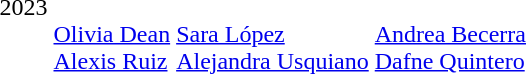<table>
<tr style="vertical-align:top;">
<td>2023<br></td>
<td><br><a href='#'>Olivia Dean</a><br><a href='#'>Alexis Ruiz</a></td>
<td><br><a href='#'>Sara López</a><br><a href='#'>Alejandra Usquiano</a></td>
<td><br><a href='#'>Andrea Becerra</a><br><a href='#'>Dafne Quintero</a></td>
</tr>
</table>
